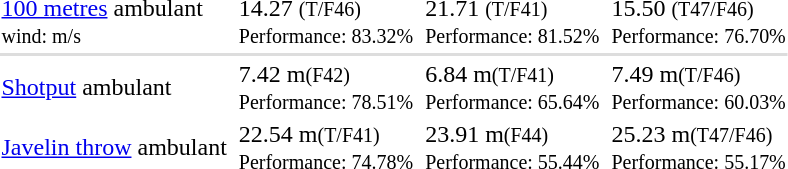<table>
<tr>
<td><a href='#'>100 metres</a> ambulant<br><small>wind:  m/s</small></td>
<td align=left></td>
<td>14.27 <small>(T/F46)</small><br><small>Performance: 83.32%</small></td>
<td align=left></td>
<td>21.71 <small>(T/F41)</small><br><small>Performance: 81.52%</small></td>
<td align=left></td>
<td>15.50 <small>(T47/F46)</small><br><small>Performance: 76.70%</small></td>
</tr>
<tr bgcolor=#DDDDDD>
<td colspan=8></td>
</tr>
<tr>
<td><a href='#'>Shotput</a> ambulant</td>
<td align=left></td>
<td>7.42 m<small>(F42)</small><br><small>Performance: 78.51%</small></td>
<td align=left></td>
<td>6.84 m<small>(T/F41)</small><br><small>Performance: 65.64%</small></td>
<td align=left></td>
<td>7.49 m<small>(T/F46)</small><br><small>Performance: 60.03%</small></td>
</tr>
<tr>
<td><a href='#'>Javelin throw</a> ambulant</td>
<td align=left></td>
<td>22.54 m<small>(T/F41)</small><br><small>Performance: 74.78%</small></td>
<td align=left></td>
<td>23.91 m<small>(F44)</small><br><small>Performance: 55.44%</small></td>
<td align=left></td>
<td>25.23 m<small>(T47/F46)</small><br><small>Performance: 55.17%</small></td>
</tr>
</table>
